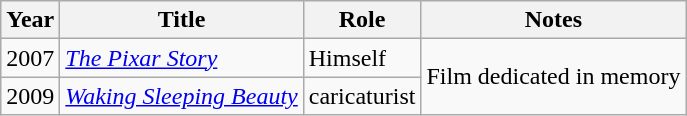<table class="wikitable">
<tr>
<th>Year</th>
<th>Title</th>
<th>Role</th>
<th>Notes</th>
</tr>
<tr>
<td>2007</td>
<td><em><a href='#'>The Pixar Story</a></em></td>
<td>Himself</td>
<td rowspan="2">Film dedicated in memory</td>
</tr>
<tr>
<td>2009</td>
<td><em><a href='#'>Waking Sleeping Beauty</a></em></td>
<td>caricaturist</td>
</tr>
</table>
